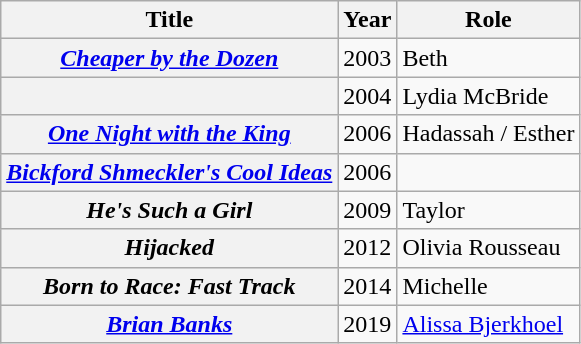<table class="wikitable sortable plainrowheaders">
<tr>
<th scope="col">Title</th>
<th scope="col">Year</th>
<th scope="col">Role</th>
</tr>
<tr>
<th scope="row"><em><a href='#'>Cheaper by the Dozen</a></em></th>
<td align="center">2003</td>
<td>Beth</td>
</tr>
<tr>
<th scope="row"><em></em></th>
<td align="center">2004</td>
<td>Lydia McBride</td>
</tr>
<tr>
<th scope="row"><em><a href='#'>One Night with the King</a></em></th>
<td align="center">2006</td>
<td>Hadassah / Esther</td>
</tr>
<tr>
<th scope="row"><em><a href='#'>Bickford Shmeckler's Cool Ideas</a></em></th>
<td align="center">2006</td>
<td></td>
</tr>
<tr>
<th scope="row"><em>He's Such a Girl</em></th>
<td align="center">2009</td>
<td>Taylor</td>
</tr>
<tr>
<th scope="row"><em>Hijacked</em></th>
<td align="center">2012</td>
<td>Olivia Rousseau</td>
</tr>
<tr>
<th scope="row"><em>Born to Race: Fast Track</em></th>
<td align="center">2014</td>
<td>Michelle</td>
</tr>
<tr>
<th scope="row"><em><a href='#'>Brian Banks</a></em></th>
<td align="center">2019</td>
<td><a href='#'>Alissa Bjerkhoel</a></td>
</tr>
</table>
